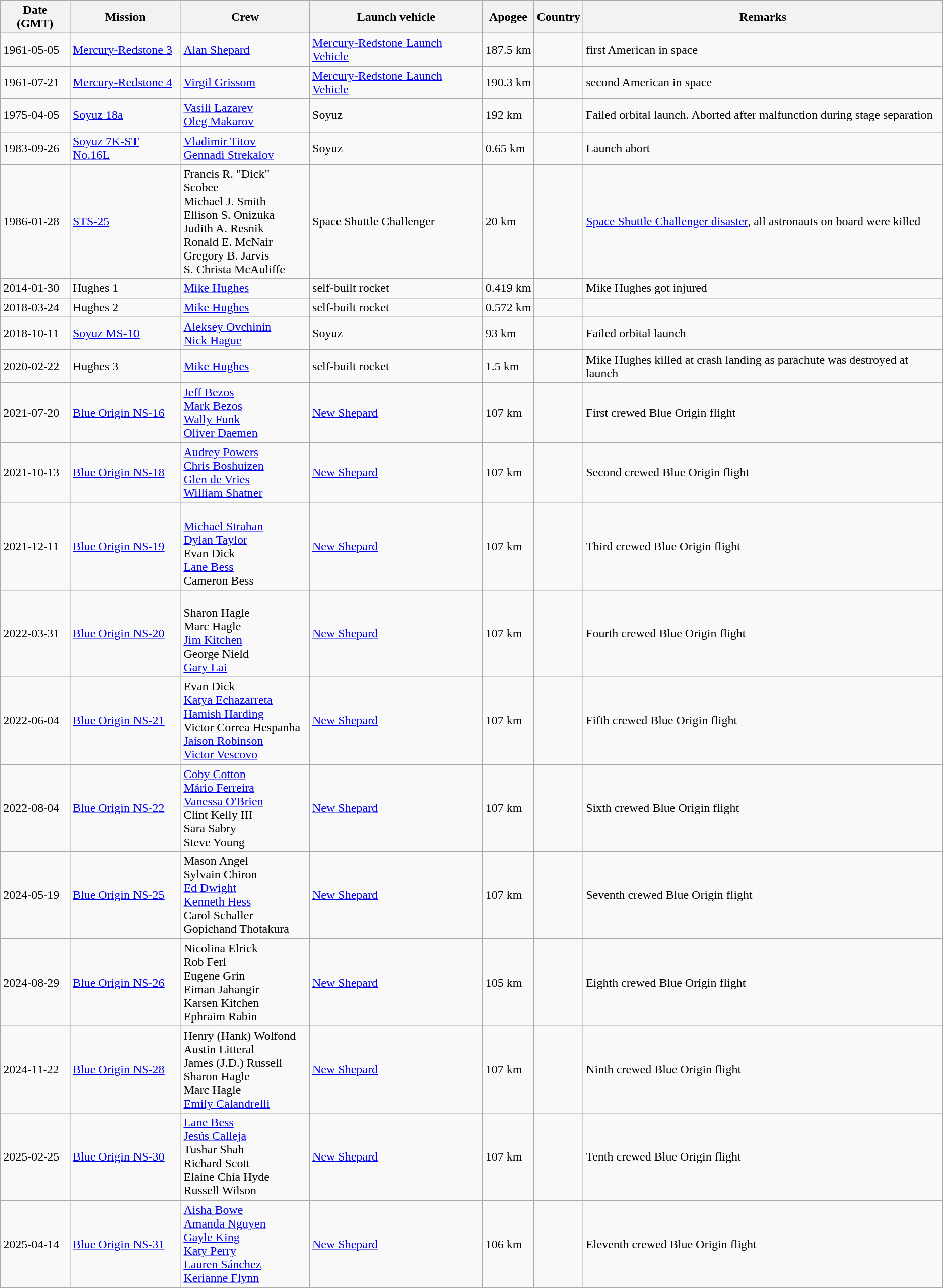<table class="wikitable">
<tr>
<th>Date (GMT)</th>
<th>Mission</th>
<th>Crew</th>
<th>Launch vehicle</th>
<th>Apogee</th>
<th>Country</th>
<th>Remarks</th>
</tr>
<tr>
<td>1961-05-05</td>
<td><a href='#'>Mercury-Redstone 3</a></td>
<td><a href='#'>Alan Shepard</a></td>
<td><a href='#'>Mercury-Redstone Launch Vehicle</a></td>
<td>187.5 km</td>
<td></td>
<td>first American in space</td>
</tr>
<tr>
<td>1961-07-21</td>
<td><a href='#'>Mercury-Redstone 4</a></td>
<td><a href='#'>Virgil Grissom</a></td>
<td><a href='#'>Mercury-Redstone Launch Vehicle</a></td>
<td>190.3 km</td>
<td></td>
<td>second American in space</td>
</tr>
<tr>
<td>1975-04-05</td>
<td><a href='#'>Soyuz 18a</a></td>
<td><a href='#'>Vasili Lazarev</a><br><a href='#'>Oleg Makarov</a></td>
<td>Soyuz</td>
<td>192 km</td>
<td></td>
<td>Failed orbital launch. Aborted after malfunction during stage separation</td>
</tr>
<tr>
<td>1983-09-26</td>
<td><a href='#'>Soyuz 7K-ST No.16L</a></td>
<td><a href='#'>Vladimir Titov</a><br><a href='#'>Gennadi Strekalov</a></td>
<td>Soyuz</td>
<td>0.65 km</td>
<td></td>
<td>Launch abort</td>
</tr>
<tr>
<td>1986-01-28</td>
<td><a href='#'>STS-25</a></td>
<td>Francis R. "Dick" Scobee<br>Michael J. Smith<br>Ellison S. Onizuka<br>Judith A. Resnik<br>Ronald E. McNair<br>Gregory B. Jarvis<br>S. Christa McAuliffe</td>
<td>Space Shuttle Challenger</td>
<td>20 km</td>
<td></td>
<td><a href='#'>Space Shuttle Challenger disaster</a>, all astronauts on board were killed</td>
</tr>
<tr>
<td>2014-01-30</td>
<td>Hughes 1</td>
<td><a href='#'>Mike Hughes</a></td>
<td>self-built rocket</td>
<td>0.419 km</td>
<td></td>
<td>Mike Hughes got injured</td>
</tr>
<tr>
<td>2018-03-24</td>
<td>Hughes 2</td>
<td><a href='#'>Mike Hughes</a></td>
<td>self-built rocket</td>
<td>0.572 km</td>
<td></td>
<td></td>
</tr>
<tr>
<td>2018-10-11</td>
<td><a href='#'>Soyuz MS-10</a></td>
<td><a href='#'>Aleksey Ovchinin</a><br><a href='#'>Nick Hague</a></td>
<td>Soyuz</td>
<td>93 km</td>
<td></td>
<td>Failed orbital launch</td>
</tr>
<tr>
<td>2020-02-22</td>
<td>Hughes 3</td>
<td><a href='#'>Mike Hughes</a></td>
<td>self-built rocket</td>
<td>1.5 km</td>
<td></td>
<td>Mike Hughes killed at crash landing as parachute was destroyed at launch</td>
</tr>
<tr>
<td>2021-07-20</td>
<td><a href='#'>Blue Origin NS-16</a></td>
<td><a href='#'>Jeff Bezos</a><br><a href='#'>Mark Bezos</a><br><a href='#'>Wally Funk</a><br><a href='#'>Oliver Daemen</a></td>
<td><a href='#'>New Shepard</a></td>
<td>107 km</td>
<td></td>
<td>First crewed Blue Origin flight</td>
</tr>
<tr>
<td>2021-10-13</td>
<td><a href='#'>Blue Origin NS-18</a></td>
<td><a href='#'>Audrey Powers</a><br><a href='#'>Chris Boshuizen</a><br><a href='#'>Glen de Vries</a><br><a href='#'>William Shatner</a></td>
<td><a href='#'>New Shepard</a></td>
<td>107 km</td>
<td></td>
<td>Second crewed Blue Origin flight</td>
</tr>
<tr>
<td>2021-12-11</td>
<td><a href='#'>Blue Origin NS-19</a></td>
<td><br><a href='#'>Michael Strahan</a><br><a href='#'>Dylan Taylor</a><br>Evan Dick<br><a href='#'>Lane Bess</a><br>Cameron Bess</td>
<td><a href='#'>New Shepard</a></td>
<td>107 km</td>
<td></td>
<td>Third crewed Blue Origin flight</td>
</tr>
<tr>
<td>2022-03-31</td>
<td><a href='#'>Blue Origin NS-20</a></td>
<td><br>Sharon Hagle<br>Marc Hagle<br><a href='#'>Jim Kitchen</a><br>George Nield<br><a href='#'>Gary Lai</a></td>
<td><a href='#'>New Shepard</a></td>
<td>107 km</td>
<td></td>
<td>Fourth crewed Blue Origin flight</td>
</tr>
<tr>
<td>2022-06-04</td>
<td><a href='#'>Blue Origin NS-21</a></td>
<td>Evan Dick<br><a href='#'>Katya Echazarreta</a><br><a href='#'>Hamish Harding</a><br>Victor Correa Hespanha<br><a href='#'>Jaison Robinson</a><br><a href='#'>Victor Vescovo</a></td>
<td><a href='#'>New Shepard</a></td>
<td>107 km</td>
<td></td>
<td>Fifth crewed Blue Origin flight</td>
</tr>
<tr>
<td>2022-08-04</td>
<td><a href='#'>Blue Origin NS-22</a></td>
<td><a href='#'>Coby Cotton</a><br><a href='#'>Mário Ferreira</a><br><a href='#'>Vanessa O'Brien</a><br>Clint Kelly III<br>Sara Sabry<br>Steve Young</td>
<td><a href='#'>New Shepard</a></td>
<td>107 km</td>
<td></td>
<td>Sixth crewed Blue Origin flight</td>
</tr>
<tr>
<td>2024-05-19</td>
<td><a href='#'>Blue Origin NS-25</a></td>
<td>Mason Angel<br>Sylvain Chiron<br><a href='#'>Ed Dwight</a><br><a href='#'>Kenneth Hess</a><br>Carol Schaller<br>Gopichand Thotakura</td>
<td><a href='#'>New Shepard</a></td>
<td>107 km</td>
<td></td>
<td>Seventh crewed Blue Origin flight</td>
</tr>
<tr>
<td>2024-08-29</td>
<td><a href='#'>Blue Origin NS-26</a></td>
<td>Nicolina Elrick<br>Rob Ferl<br>Eugene Grin<br>Eiman Jahangir<br>Karsen Kitchen<br>Ephraim Rabin</td>
<td><a href='#'>New Shepard</a></td>
<td>105 km</td>
<td></td>
<td>Eighth crewed Blue Origin flight</td>
</tr>
<tr>
<td>2024-11-22</td>
<td><a href='#'>Blue Origin NS-28</a></td>
<td>Henry (Hank) Wolfond<br>Austin Litteral<br>James (J.D.) Russell<br>Sharon Hagle<br>Marc Hagle<br><a href='#'>Emily Calandrelli</a></td>
<td><a href='#'>New Shepard</a></td>
<td>107 km</td>
<td></td>
<td>Ninth crewed Blue Origin flight</td>
</tr>
<tr>
<td>2025-02-25</td>
<td><a href='#'>Blue Origin NS-30</a></td>
<td><a href='#'>Lane Bess</a><br><a href='#'>Jesús Calleja</a><br>Tushar Shah<br>Richard Scott<br>Elaine Chia Hyde<br>Russell Wilson</td>
<td><a href='#'>New Shepard</a></td>
<td>107 km</td>
<td></td>
<td>Tenth crewed Blue Origin flight</td>
</tr>
<tr>
<td>2025-04-14</td>
<td><a href='#'>Blue Origin NS-31</a></td>
<td><a href='#'>Aisha Bowe</a><br><a href='#'>Amanda Nguyen</a><br><a href='#'>Gayle King</a><br><a href='#'>Katy Perry</a><br><a href='#'>Lauren Sánchez</a><br><a href='#'>Kerianne Flynn</a></td>
<td><a href='#'>New Shepard</a></td>
<td>106 km</td>
<td></td>
<td>Eleventh crewed Blue Origin flight</td>
</tr>
</table>
